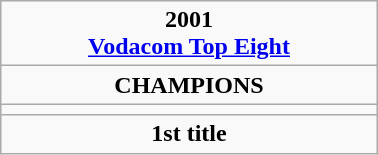<table class="wikitable" style="text-align: center; margin: 0 auto; width: 20%">
<tr>
<td><strong>2001</strong> <br> <strong><a href='#'>Vodacom Top Eight</a></strong></td>
</tr>
<tr>
<td><strong>CHAMPIONS</strong></td>
</tr>
<tr>
<td><strong></strong></td>
</tr>
<tr>
<td><strong>1st title </strong></td>
</tr>
</table>
